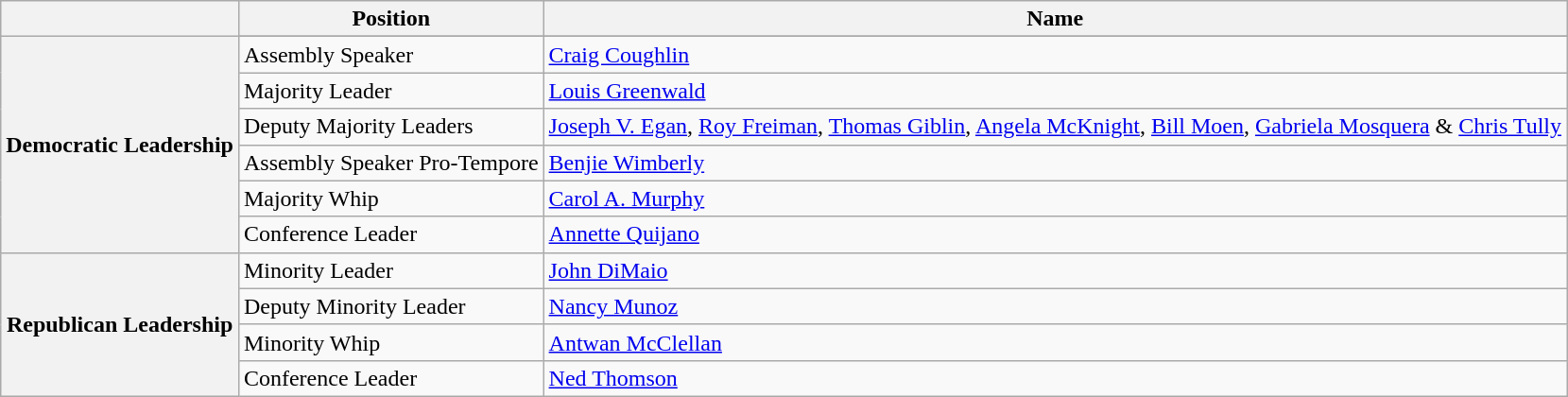<table class=wikitable>
<tr>
<th></th>
<th>Position</th>
<th>Name</th>
</tr>
<tr>
<th rowspan=7 >Democratic Leadership</th>
</tr>
<tr>
<td>Assembly Speaker</td>
<td><a href='#'>Craig Coughlin</a></td>
</tr>
<tr>
<td>Majority Leader</td>
<td><a href='#'>Louis Greenwald</a></td>
</tr>
<tr>
<td>Deputy Majority Leaders</td>
<td><a href='#'>Joseph V. Egan</a>, <a href='#'>Roy Freiman</a>, <a href='#'>Thomas Giblin</a>, <a href='#'>Angela McKnight</a>, <a href='#'>Bill Moen</a>, <a href='#'>Gabriela Mosquera</a> & <a href='#'>Chris Tully</a></td>
</tr>
<tr>
<td>Assembly Speaker Pro-Tempore</td>
<td><a href='#'>Benjie Wimberly</a></td>
</tr>
<tr>
<td>Majority Whip</td>
<td><a href='#'>Carol A. Murphy</a></td>
</tr>
<tr>
<td>Conference Leader</td>
<td><a href='#'>Annette Quijano</a></td>
</tr>
<tr>
<th rowspan=4 >Republican Leadership</th>
<td>Minority Leader</td>
<td><a href='#'>John DiMaio</a></td>
</tr>
<tr>
<td>Deputy Minority Leader</td>
<td><a href='#'>Nancy Munoz</a></td>
</tr>
<tr>
<td>Minority Whip</td>
<td><a href='#'>Antwan McClellan</a></td>
</tr>
<tr>
<td>Conference Leader</td>
<td><a href='#'>Ned Thomson</a></td>
</tr>
</table>
